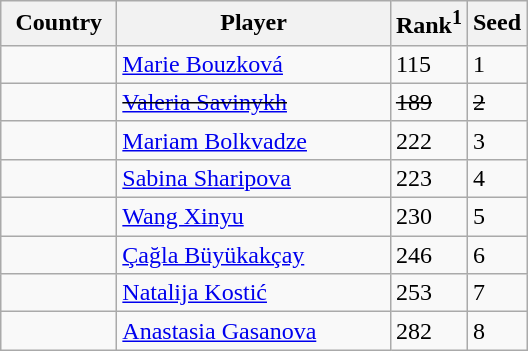<table class="sortable wikitable">
<tr>
<th width="70">Country</th>
<th width="175">Player</th>
<th>Rank<sup>1</sup></th>
<th>Seed</th>
</tr>
<tr>
<td></td>
<td><a href='#'>Marie Bouzková</a></td>
<td>115</td>
<td>1</td>
</tr>
<tr>
<td><s></s></td>
<td><s><a href='#'>Valeria Savinykh</a></s></td>
<td><s>189</s></td>
<td><s>2</s></td>
</tr>
<tr>
<td></td>
<td><a href='#'>Mariam Bolkvadze</a></td>
<td>222</td>
<td>3</td>
</tr>
<tr>
<td></td>
<td><a href='#'>Sabina Sharipova</a></td>
<td>223</td>
<td>4</td>
</tr>
<tr>
<td></td>
<td><a href='#'>Wang Xinyu</a></td>
<td>230</td>
<td>5</td>
</tr>
<tr>
<td></td>
<td><a href='#'>Çağla Büyükakçay</a></td>
<td>246</td>
<td>6</td>
</tr>
<tr>
<td></td>
<td><a href='#'>Natalija Kostić</a></td>
<td>253</td>
<td>7</td>
</tr>
<tr>
<td></td>
<td><a href='#'>Anastasia Gasanova</a></td>
<td>282</td>
<td>8</td>
</tr>
</table>
